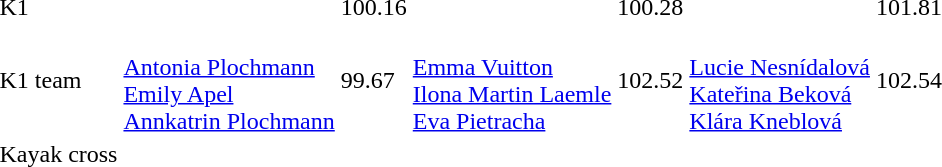<table>
<tr>
<td>K1</td>
<td></td>
<td>100.16</td>
<td></td>
<td>100.28</td>
<td></td>
<td>101.81</td>
</tr>
<tr>
<td>K1 team</td>
<td><br><a href='#'>Antonia Plochmann</a><br><a href='#'>Emily Apel</a><br><a href='#'>Annkatrin Plochmann</a></td>
<td>99.67</td>
<td><br><a href='#'>Emma Vuitton</a><br><a href='#'>Ilona Martin Laemle</a><br><a href='#'>Eva Pietracha</a></td>
<td>102.52</td>
<td><br><a href='#'>Lucie Nesnídalová</a><br><a href='#'>Kateřina Beková</a><br><a href='#'>Klára Kneblová</a></td>
<td>102.54</td>
</tr>
<tr>
<td>Kayak cross</td>
<td colspan=2></td>
<td colspan=2></td>
<td colspan=2></td>
</tr>
</table>
